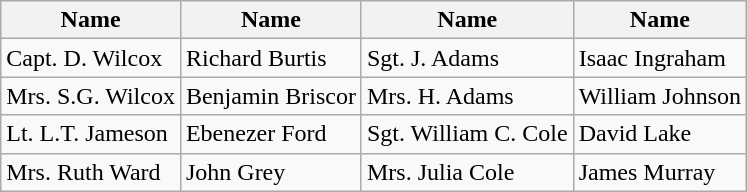<table class="wikitable">
<tr>
<th>Name</th>
<th>Name</th>
<th>Name</th>
<th>Name</th>
</tr>
<tr>
<td>Capt. D. Wilcox</td>
<td>Richard Burtis</td>
<td>Sgt. J. Adams</td>
<td>Isaac Ingraham</td>
</tr>
<tr>
<td>Mrs. S.G. Wilcox</td>
<td>Benjamin Briscor</td>
<td>Mrs. H. Adams</td>
<td>William Johnson</td>
</tr>
<tr>
<td>Lt. L.T. Jameson</td>
<td>Ebenezer Ford</td>
<td>Sgt. William C. Cole</td>
<td>David Lake</td>
</tr>
<tr>
<td>Mrs. Ruth Ward</td>
<td>John Grey</td>
<td>Mrs. Julia Cole</td>
<td>James Murray</td>
</tr>
</table>
